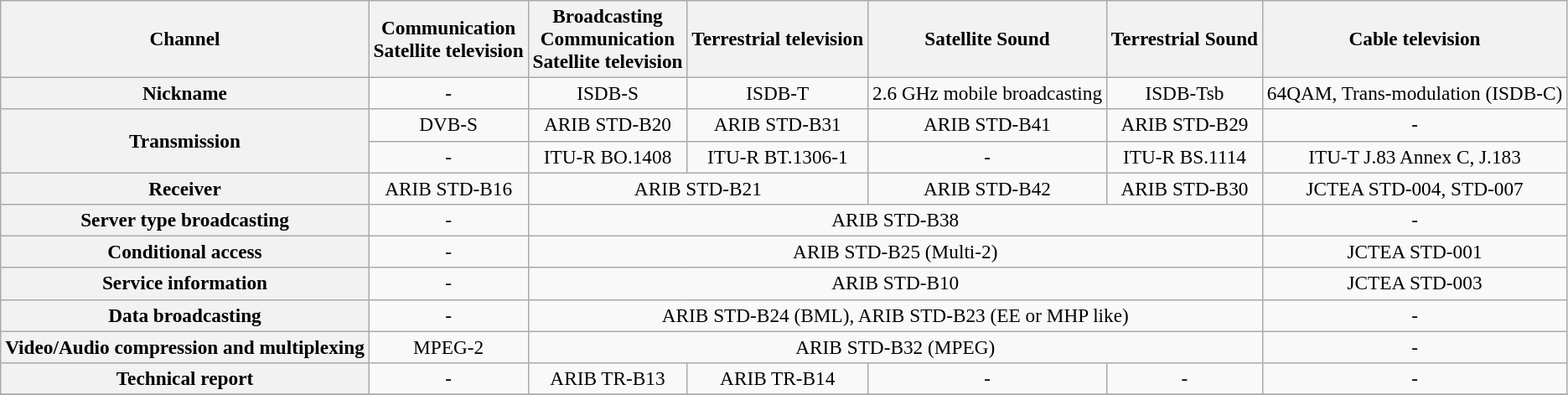<table class="wikitable" style="text-align:center; font-size:97%;">
<tr>
<th>Channel</th>
<th>Communication<br>Satellite television</th>
<th>Broadcasting<br>Communication<br>Satellite television</th>
<th>Terrestrial television</th>
<th>Satellite Sound</th>
<th>Terrestrial Sound</th>
<th>Cable television</th>
</tr>
<tr>
<th>Nickname</th>
<td>-</td>
<td>ISDB-S</td>
<td>ISDB-T</td>
<td>2.6 GHz mobile broadcasting</td>
<td>ISDB-Tsb</td>
<td>64QAM, Trans-modulation (ISDB-C)</td>
</tr>
<tr>
<th rowspan=2>Transmission</th>
<td>DVB-S</td>
<td>ARIB STD-B20</td>
<td>ARIB STD-B31</td>
<td>ARIB STD-B41</td>
<td>ARIB STD-B29</td>
<td>-</td>
</tr>
<tr>
<td>-</td>
<td>ITU-R BO.1408</td>
<td>ITU-R BT.1306-1</td>
<td>-</td>
<td>ITU-R BS.1114</td>
<td>ITU-T J.83 Annex C, J.183</td>
</tr>
<tr>
<th>Receiver</th>
<td>ARIB STD-B16</td>
<td colspan=2>ARIB STD-B21</td>
<td>ARIB STD-B42</td>
<td>ARIB STD-B30</td>
<td>JCTEA STD-004, STD-007</td>
</tr>
<tr>
<th>Server type broadcasting</th>
<td>-</td>
<td colspan=4>ARIB STD-B38</td>
<td>-</td>
</tr>
<tr>
<th>Conditional access</th>
<td>-</td>
<td colspan=4>ARIB STD-B25 (Multi-2)</td>
<td>JCTEA STD-001</td>
</tr>
<tr>
<th>Service information</th>
<td>-</td>
<td colspan=4>ARIB STD-B10</td>
<td>JCTEA STD-003</td>
</tr>
<tr>
<th>Data broadcasting</th>
<td>-</td>
<td colspan=4>ARIB STD-B24 (BML), ARIB STD-B23 (EE or MHP like)</td>
<td>-</td>
</tr>
<tr>
<th>Video/Audio compression and multiplexing</th>
<td>MPEG-2</td>
<td colspan=4>ARIB STD-B32 (MPEG)</td>
<td>-</td>
</tr>
<tr>
<th>Technical report</th>
<td>-</td>
<td>ARIB TR-B13</td>
<td>ARIB TR-B14</td>
<td>-</td>
<td>-</td>
<td>-</td>
</tr>
<tr>
</tr>
</table>
